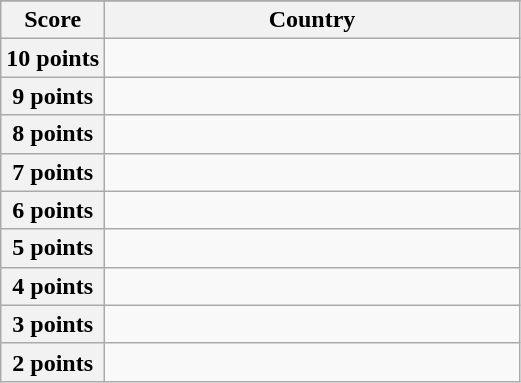<table class="wikitable">
<tr>
</tr>
<tr>
<th scope="col" width="20%">Score</th>
<th scope="col">Country</th>
</tr>
<tr>
<th scope="row">10 points</th>
<td></td>
</tr>
<tr>
<th scope="row">9 points</th>
<td></td>
</tr>
<tr>
<th scope="row">8 points</th>
<td></td>
</tr>
<tr>
<th scope="row">7 points</th>
<td></td>
</tr>
<tr>
<th scope="row">6 points</th>
<td></td>
</tr>
<tr>
<th scope="row">5 points</th>
<td></td>
</tr>
<tr>
<th scope="row">4 points</th>
<td></td>
</tr>
<tr>
<th scope="row">3 points</th>
<td></td>
</tr>
<tr>
<th scope="row">2 points</th>
<td></td>
</tr>
</table>
